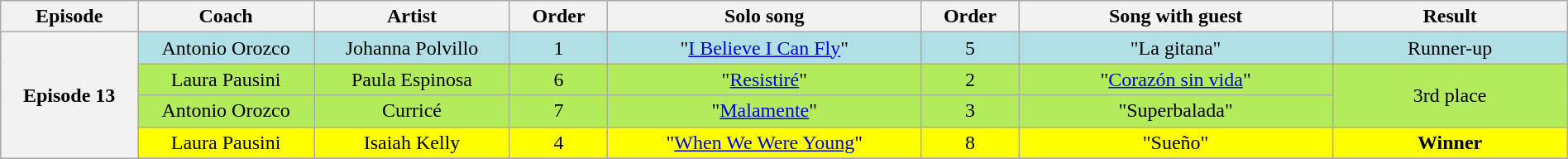<table class="wikitable" style="text-align:center; width:100%">
<tr>
<th style="width:07%">Episode</th>
<th style="width:09%">Coach</th>
<th style="width:10%">Artist</th>
<th style="width:05%">Order</th>
<th style="width:16%">Solo song</th>
<th style="width:05%">Order</th>
<th style="width:16%">Song with guest</th>
<th style="width:12%">Result</th>
</tr>
<tr bgcolor="#b0e0e6">
<th rowspan="8">Episode 13<br></th>
<td>Antonio Orozco</td>
<td>Johanna Polvillo</td>
<td>1</td>
<td>"<a href='#'>I Believe I Can Fly</a>"</td>
<td>5</td>
<td>"La gitana" </td>
<td>Runner-up</td>
</tr>
<tr bgcolor="#B2EC5D">
<td>Laura Pausini</td>
<td>Paula Espinosa</td>
<td>6</td>
<td>"<a href='#'>Resistiré</a>"</td>
<td>2</td>
<td>"<a href='#'>Corazón sin vida</a>" </td>
<td rowspan="2">3rd place</td>
</tr>
<tr bgcolor="#B2EC5D">
<td>Antonio Orozco</td>
<td>Curricé</td>
<td>7</td>
<td>"<a href='#'>Malamente</a>"</td>
<td>3</td>
<td>"Superbalada" </td>
</tr>
<tr bgcolor="yellow">
<td>Laura Pausini</td>
<td>Isaiah Kelly</td>
<td>4</td>
<td>"<a href='#'>When We Were Young</a>"</td>
<td>8</td>
<td>"Sueño" </td>
<td><strong>Winner</strong></td>
</tr>
<tr>
</tr>
</table>
